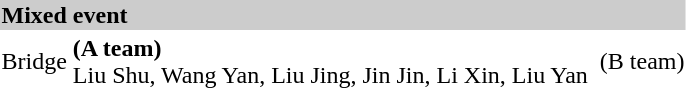<table>
<tr bgcolor="#cccccc">
<td colspan=7><strong>Mixed event</strong></td>
</tr>
<tr>
<td>Bridge</td>
<td><strong> (A team)</strong><br>Liu Shu, Wang Yan, Liu Jing, Jin Jin, Li Xin, Liu Yan</td>
<td></td>
<td> (B team)</td>
</tr>
</table>
